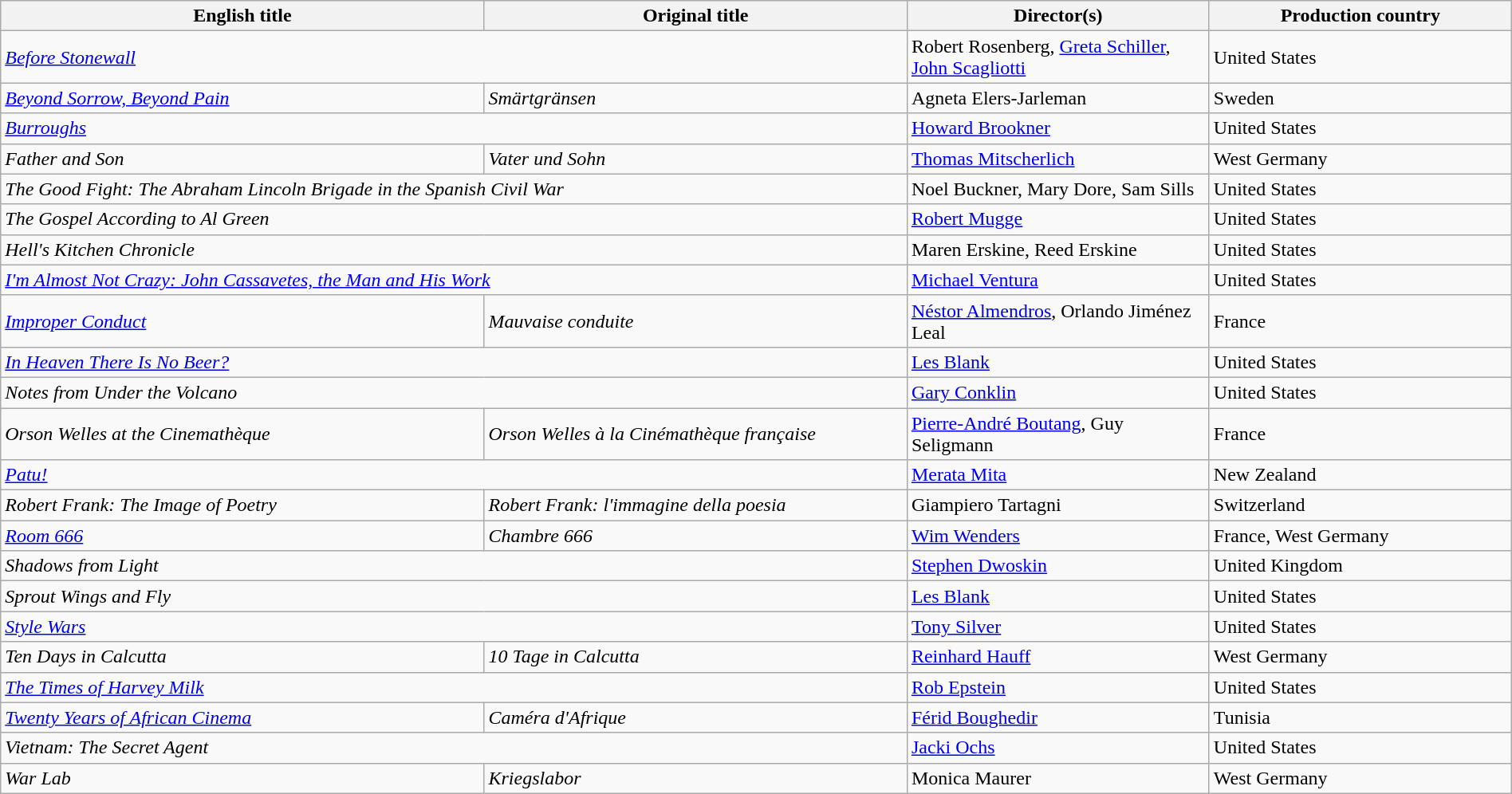<table class="wikitable sortable" style="width:100%; margin-bottom:4px">
<tr>
<th scope="col" width="32%">English title</th>
<th scope="col" width="28%">Original title</th>
<th scope="col" width="20%">Director(s)</th>
<th scope="col" width="20%">Production country</th>
</tr>
<tr>
<td colspan=2><em><a href='#'>Before Stonewall</a></em></td>
<td>Robert Rosenberg, <a href='#'>Greta Schiller</a>, <a href='#'>John Scagliotti</a></td>
<td>United States</td>
</tr>
<tr>
<td><em><a href='#'>Beyond Sorrow, Beyond Pain</a></em></td>
<td><em>Smärtgränsen</em></td>
<td>Agneta Elers-Jarleman</td>
<td>Sweden</td>
</tr>
<tr>
<td colspan=2><em><a href='#'>Burroughs</a></em></td>
<td><a href='#'>Howard Brookner</a></td>
<td>United States</td>
</tr>
<tr>
<td><em>Father and Son</em></td>
<td><em>Vater und Sohn</em></td>
<td><a href='#'>Thomas Mitscherlich</a></td>
<td>West Germany</td>
</tr>
<tr>
<td colspan=2><em>The Good Fight: The Abraham Lincoln Brigade in the Spanish Civil War</em></td>
<td>Noel Buckner, Mary Dore, Sam Sills</td>
<td>United States</td>
</tr>
<tr>
<td colspan=2><em>The Gospel According to Al Green</em></td>
<td><a href='#'>Robert Mugge</a></td>
<td>United States</td>
</tr>
<tr>
<td colspan=2><em>Hell's Kitchen Chronicle</em></td>
<td>Maren Erskine, Reed Erskine</td>
<td>United States</td>
</tr>
<tr>
<td colspan=2><em><a href='#'>I'm Almost Not Crazy: John Cassavetes, the Man and His Work</a></em></td>
<td><a href='#'>Michael Ventura</a></td>
<td>United States</td>
</tr>
<tr>
<td><em><a href='#'>Improper Conduct</a></em></td>
<td><em>Mauvaise conduite</em></td>
<td><a href='#'>Néstor Almendros</a>, Orlando Jiménez Leal</td>
<td>France</td>
</tr>
<tr>
<td colspan=2><em><a href='#'>In Heaven There Is No Beer?</a></em></td>
<td><a href='#'>Les Blank</a></td>
<td>United States</td>
</tr>
<tr>
<td colspan=2><em>Notes from Under the Volcano</em></td>
<td><a href='#'>Gary Conklin</a></td>
<td>United States</td>
</tr>
<tr>
<td><em>Orson Welles at the Cinemathèque</em></td>
<td><em>Orson Welles à la Cinémathèque française</em></td>
<td><a href='#'>Pierre-André Boutang</a>, Guy Seligmann</td>
<td>France</td>
</tr>
<tr>
<td colspan=2><em><a href='#'>Patu!</a></em></td>
<td><a href='#'>Merata Mita</a></td>
<td>New Zealand</td>
</tr>
<tr>
<td><em>Robert Frank: The Image of Poetry</em></td>
<td><em>Robert Frank: l'immagine della poesia</em></td>
<td>Giampiero Tartagni</td>
<td>Switzerland</td>
</tr>
<tr>
<td><em><a href='#'>Room 666</a></em></td>
<td><em>Chambre 666</em></td>
<td><a href='#'>Wim Wenders</a></td>
<td>France, West Germany</td>
</tr>
<tr>
<td colspan=2><em>Shadows from Light</em></td>
<td><a href='#'>Stephen Dwoskin</a></td>
<td>United Kingdom</td>
</tr>
<tr>
<td colspan=2><em>Sprout Wings and Fly</em></td>
<td><a href='#'>Les Blank</a></td>
<td>United States</td>
</tr>
<tr>
<td colspan=2><em><a href='#'>Style Wars</a></em></td>
<td><a href='#'>Tony Silver</a></td>
<td>United States</td>
</tr>
<tr>
<td><em>Ten Days in Calcutta</em></td>
<td><em>10 Tage in Calcutta</em></td>
<td><a href='#'>Reinhard Hauff</a></td>
<td>West Germany</td>
</tr>
<tr>
<td colspan=2><em><a href='#'>The Times of Harvey Milk</a></em></td>
<td><a href='#'>Rob Epstein</a></td>
<td>United States</td>
</tr>
<tr>
<td><em><a href='#'>Twenty Years of African Cinema</a></em></td>
<td><em>Caméra d'Afrique</em></td>
<td><a href='#'>Férid Boughedir</a></td>
<td>Tunisia</td>
</tr>
<tr>
<td colspan=2><em>Vietnam: The Secret Agent</em></td>
<td><a href='#'>Jacki Ochs</a></td>
<td>United States</td>
</tr>
<tr>
<td><em>War Lab</em></td>
<td><em>Kriegslabor</em></td>
<td>Monica Maurer</td>
<td>West Germany</td>
</tr>
</table>
